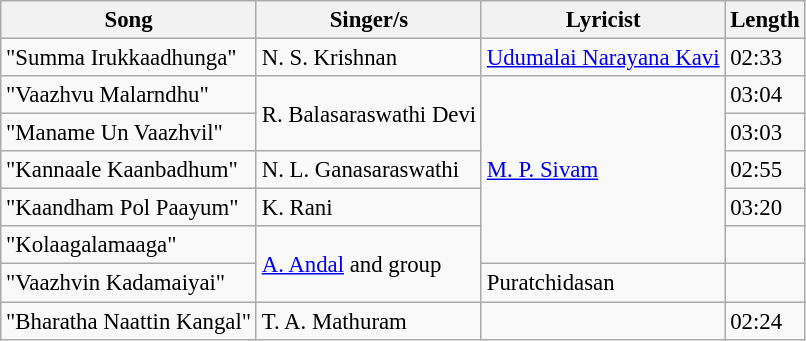<table class="wikitable" style="font-size:95%;">
<tr>
<th>Song</th>
<th>Singer/s</th>
<th>Lyricist</th>
<th>Length</th>
</tr>
<tr>
<td>"Summa Irukkaadhunga"</td>
<td>N. S. Krishnan</td>
<td><a href='#'>Udumalai Narayana Kavi</a></td>
<td>02:33</td>
</tr>
<tr>
<td>"Vaazhvu Malarndhu"</td>
<td rowspan=2>R. Balasaraswathi Devi</td>
<td rowspan=5><a href='#'>M. P. Sivam</a></td>
<td>03:04</td>
</tr>
<tr>
<td>"Maname Un Vaazhvil"</td>
<td>03:03</td>
</tr>
<tr>
<td>"Kannaale Kaanbadhum"</td>
<td>N. L. Ganasaraswathi</td>
<td>02:55</td>
</tr>
<tr>
<td>"Kaandham Pol Paayum"</td>
<td>K. Rani</td>
<td>03:20</td>
</tr>
<tr>
<td>"Kolaagalamaaga"</td>
<td rowspan=2><a href='#'>A. Andal</a> and group</td>
<td></td>
</tr>
<tr>
<td>"Vaazhvin Kadamaiyai"</td>
<td>Puratchidasan</td>
<td></td>
</tr>
<tr>
<td>"Bharatha Naattin Kangal"</td>
<td>T. A. Mathuram</td>
<td></td>
<td>02:24</td>
</tr>
</table>
